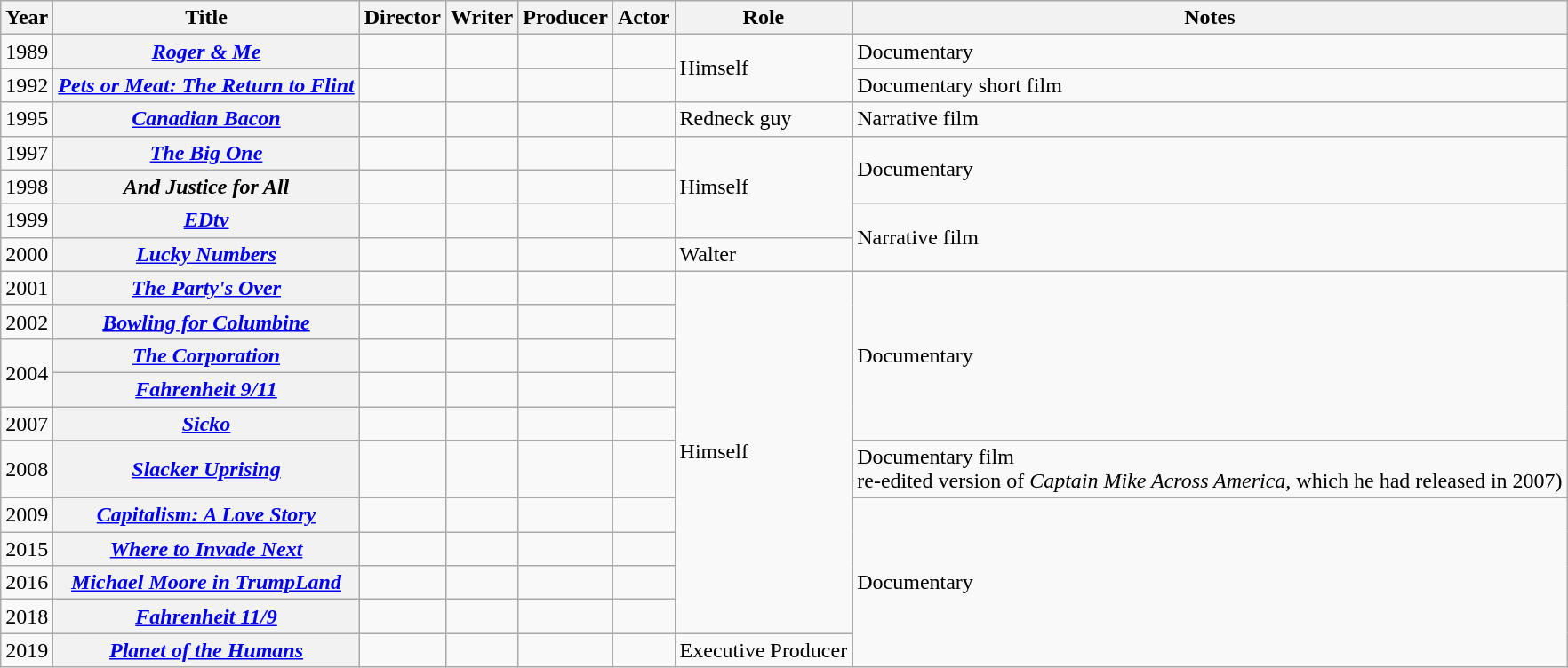<table class="wikitable sortable plainrowheaders">
<tr>
<th scope="col">Year</th>
<th scope="col">Title</th>
<th scope="col">Director</th>
<th scope="col">Writer</th>
<th scope="col">Producer</th>
<th scope="col">Actor</th>
<th scope="col">Role</th>
<th scope="col">Notes</th>
</tr>
<tr>
<td>1989</td>
<th scope="row"><em><a href='#'>Roger & Me</a></em></th>
<td></td>
<td></td>
<td></td>
<td></td>
<td rowspan=2>Himself</td>
<td>Documentary</td>
</tr>
<tr>
<td>1992</td>
<th scope="row"><em><a href='#'>Pets or Meat: The Return to Flint</a></em></th>
<td></td>
<td></td>
<td></td>
<td></td>
<td>Documentary short film</td>
</tr>
<tr>
<td>1995</td>
<th scope="row"><em><a href='#'>Canadian Bacon</a></em></th>
<td></td>
<td></td>
<td></td>
<td></td>
<td>Redneck guy</td>
<td>Narrative film</td>
</tr>
<tr>
<td>1997</td>
<th scope="row"><em><a href='#'>The Big One</a></em></th>
<td></td>
<td></td>
<td></td>
<td></td>
<td rowspan=3>Himself</td>
<td rowspan=2>Documentary</td>
</tr>
<tr>
<td>1998</td>
<th scope="row"><em>And Justice for All</em></th>
<td></td>
<td></td>
<td></td>
<td></td>
</tr>
<tr>
<td>1999</td>
<th scope="row"><em><a href='#'>EDtv</a></em></th>
<td></td>
<td></td>
<td></td>
<td></td>
<td rowspan=2>Narrative film</td>
</tr>
<tr>
<td>2000</td>
<th scope="row"><em><a href='#'>Lucky Numbers</a></em></th>
<td></td>
<td></td>
<td></td>
<td></td>
<td>Walter</td>
</tr>
<tr>
<td>2001</td>
<th scope="row"><em><a href='#'>The Party's Over</a></em></th>
<td></td>
<td></td>
<td></td>
<td></td>
<td rowspan=10>Himself</td>
<td rowspan=5>Documentary</td>
</tr>
<tr>
<td>2002</td>
<th scope="row"><em><a href='#'>Bowling for Columbine</a></em></th>
<td></td>
<td></td>
<td></td>
<td></td>
</tr>
<tr>
<td rowspan=2>2004</td>
<th scope="row"><em><a href='#'>The Corporation</a></em></th>
<td></td>
<td></td>
<td></td>
<td></td>
</tr>
<tr>
<th scope="row"><em><a href='#'>Fahrenheit 9/11</a></em></th>
<td></td>
<td></td>
<td></td>
<td></td>
</tr>
<tr>
<td>2007</td>
<th scope="row"><em><a href='#'>Sicko</a></em></th>
<td></td>
<td></td>
<td></td>
<td></td>
</tr>
<tr>
<td>2008</td>
<th scope="row"><em><a href='#'>Slacker Uprising</a></em></th>
<td></td>
<td></td>
<td></td>
<td></td>
<td>Documentary film<br>re-edited version of <em>Captain Mike Across America</em>, which he had released in 2007)</td>
</tr>
<tr>
<td>2009</td>
<th scope="row"><em><a href='#'>Capitalism: A Love Story</a></em></th>
<td></td>
<td></td>
<td></td>
<td></td>
<td rowspan=5>Documentary</td>
</tr>
<tr>
<td>2015</td>
<th scope="row"><em><a href='#'>Where to Invade Next</a></em></th>
<td></td>
<td></td>
<td></td>
<td></td>
</tr>
<tr>
<td>2016</td>
<th scope="row"><em><a href='#'>Michael Moore in TrumpLand</a></em></th>
<td></td>
<td></td>
<td></td>
<td></td>
</tr>
<tr>
<td>2018</td>
<th scope="row"><em><a href='#'>Fahrenheit 11/9</a></em></th>
<td></td>
<td></td>
<td></td>
<td></td>
</tr>
<tr>
<td>2019</td>
<th scope="row"><em><a href='#'>Planet of the Humans</a></em></th>
<td></td>
<td></td>
<td></td>
<td></td>
<td>Executive Producer</td>
</tr>
</table>
